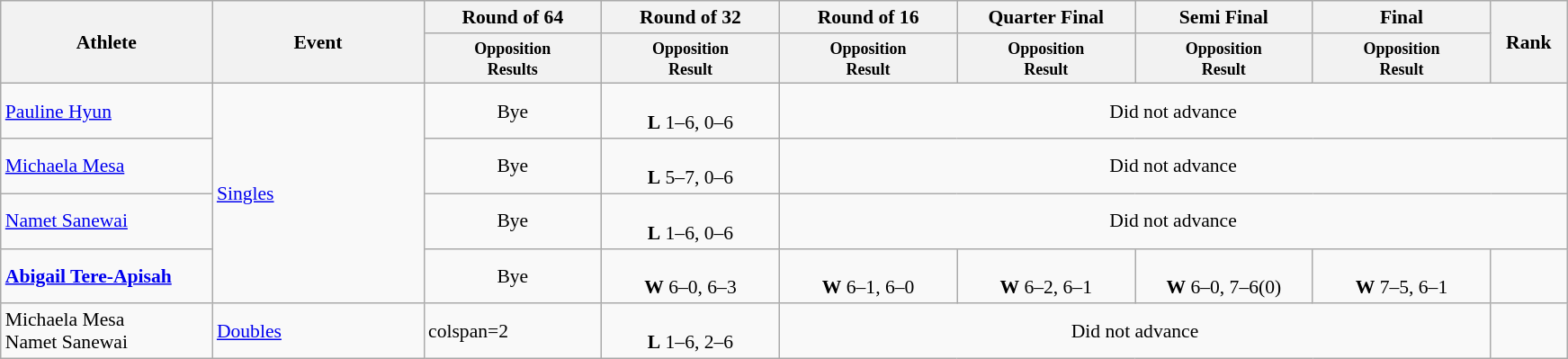<table class=wikitable style="font-size:90%">
<tr>
<th rowspan="2" width=150>Athlete</th>
<th rowspan="2" width=150>Event</th>
<th width=125>Round of 64</th>
<th width=125>Round of 32</th>
<th width=125>Round of 16</th>
<th width=125>Quarter Final</th>
<th width=125>Semi Final</th>
<th width=125>Final</th>
<th rowspan="2" width=50>Rank</th>
</tr>
<tr>
<th style="line-height:1em"><small>Opposition<br>Results</small></th>
<th style="line-height:1em"><small>Opposition<br>Result</small></th>
<th style="line-height:1em"><small>Opposition<br>Result</small></th>
<th style="line-height:1em"><small>Opposition<br>Result</small></th>
<th style="line-height:1em"><small>Opposition<br>Result</small></th>
<th style="line-height:1em"><small>Opposition<br>Result</small></th>
</tr>
<tr>
<td><a href='#'>Pauline Hyun</a></td>
<td rowspan=4><a href='#'>Singles</a></td>
<td align=center>Bye</td>
<td align=center><br><strong>L</strong> 1–6, 0–6</td>
<td align=center colspan=5>Did not advance</td>
</tr>
<tr>
<td><a href='#'>Michaela Mesa</a></td>
<td align=center>Bye</td>
<td align=center><br><strong>L</strong> 5–7, 0–6</td>
<td align=center colspan=5>Did not advance</td>
</tr>
<tr>
<td><a href='#'>Namet Sanewai</a></td>
<td align=center>Bye</td>
<td align=center><br><strong>L</strong> 1–6, 0–6</td>
<td align=center colspan=5>Did not advance</td>
</tr>
<tr>
<td><strong><a href='#'>Abigail Tere-Apisah</a></strong></td>
<td align=center>Bye</td>
<td align=center><br><strong>W</strong> 6–0, 6–3</td>
<td align=center><br><strong>W</strong> 6–1, 6–0</td>
<td align=center><br><strong>W</strong> 6–2, 6–1</td>
<td align=center><br><strong>W</strong> 6–0, 7–6(0)</td>
<td align=center><br><strong>W</strong> 7–5, 6–1</td>
<td align=center></td>
</tr>
<tr>
<td>Michaela Mesa<br>Namet Sanewai</td>
<td><a href='#'>Doubles</a></td>
<td>colspan=2 </td>
<td align=center><br><strong>L</strong> 1–6, 2–6</td>
<td align=center colspan=4>Did not advance</td>
</tr>
</table>
